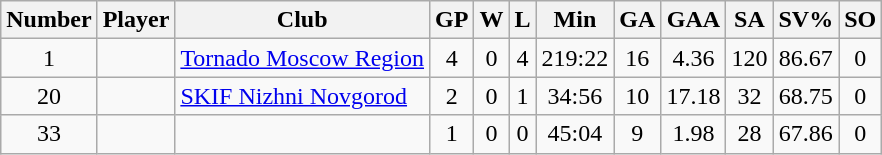<table class="wikitable sortable" style="text-align: center;">
<tr>
<th>Number</th>
<th>Player</th>
<th>Club</th>
<th>GP</th>
<th>W</th>
<th>L</th>
<th>Min</th>
<th>GA</th>
<th>GAA</th>
<th>SA</th>
<th>SV%</th>
<th>SO</th>
</tr>
<tr>
<td>1</td>
<td align=left></td>
<td align=left> <a href='#'>Tornado Moscow Region</a></td>
<td>4</td>
<td>0</td>
<td>4</td>
<td>219:22</td>
<td>16</td>
<td>4.36</td>
<td>120</td>
<td>86.67</td>
<td>0</td>
</tr>
<tr>
<td>20</td>
<td align=left></td>
<td align=left> <a href='#'>SKIF Nizhni Novgorod</a></td>
<td>2</td>
<td>0</td>
<td>1</td>
<td>34:56</td>
<td>10</td>
<td>17.18</td>
<td>32</td>
<td>68.75</td>
<td>0</td>
</tr>
<tr>
<td>33</td>
<td align=left></td>
<td align=left></td>
<td>1</td>
<td>0</td>
<td>0</td>
<td>45:04</td>
<td>9</td>
<td>1.98</td>
<td>28</td>
<td>67.86</td>
<td>0</td>
</tr>
</table>
